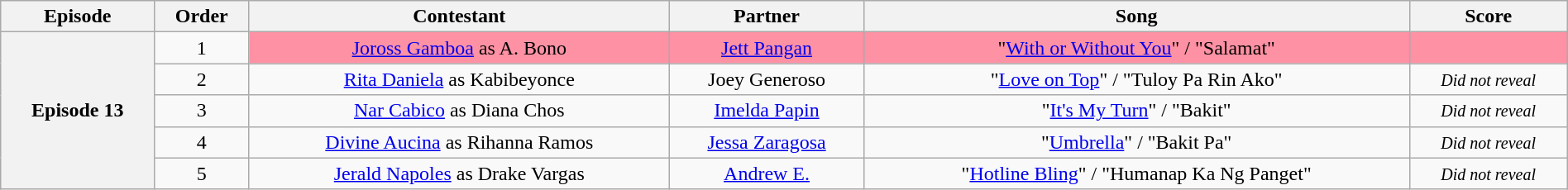<table class="wikitable" style="text-align:center; width:100%;">
<tr>
<th>Episode</th>
<th>Order</th>
<th>Contestant</th>
<th>Partner</th>
<th>Song</th>
<th>Score</th>
</tr>
<tr>
<th rowspan=5>Episode 13<br></th>
<td>1</td>
<td style="background:#FF91A4;"><a href='#'>Joross Gamboa</a> as A. Bono</td>
<td style="background:#FF91A4;"><a href='#'>Jett Pangan</a></td>
<td style="background:#FF91A4;">"<a href='#'>With or Without You</a>" / "Salamat"</td>
<td style="background:#FF91A4;"><em></em></td>
</tr>
<tr>
<td>2</td>
<td><a href='#'>Rita Daniela</a> as Kabibeyonce</td>
<td>Joey Generoso</td>
<td>"<a href='#'>Love on Top</a>" / "Tuloy Pa Rin Ako"</td>
<td><em><small>Did not reveal</small></em></td>
</tr>
<tr>
<td>3</td>
<td><a href='#'>Nar Cabico</a> as Diana Chos</td>
<td><a href='#'>Imelda Papin</a></td>
<td>"<a href='#'>It's My Turn</a>" / "Bakit"</td>
<td><em><small>Did not reveal</small></em></td>
</tr>
<tr>
<td>4</td>
<td><a href='#'>Divine Aucina</a> as Rihanna Ramos</td>
<td><a href='#'>Jessa Zaragosa</a></td>
<td>"<a href='#'>Umbrella</a>" / "Bakit Pa"</td>
<td><em><small>Did not reveal</small></em></td>
</tr>
<tr>
<td>5</td>
<td><a href='#'>Jerald Napoles</a> as Drake Vargas</td>
<td><a href='#'>Andrew E.</a></td>
<td>"<a href='#'>Hotline Bling</a>" / "Humanap Ka Ng Panget"</td>
<td><em><small>Did not reveal</small></em></td>
</tr>
</table>
